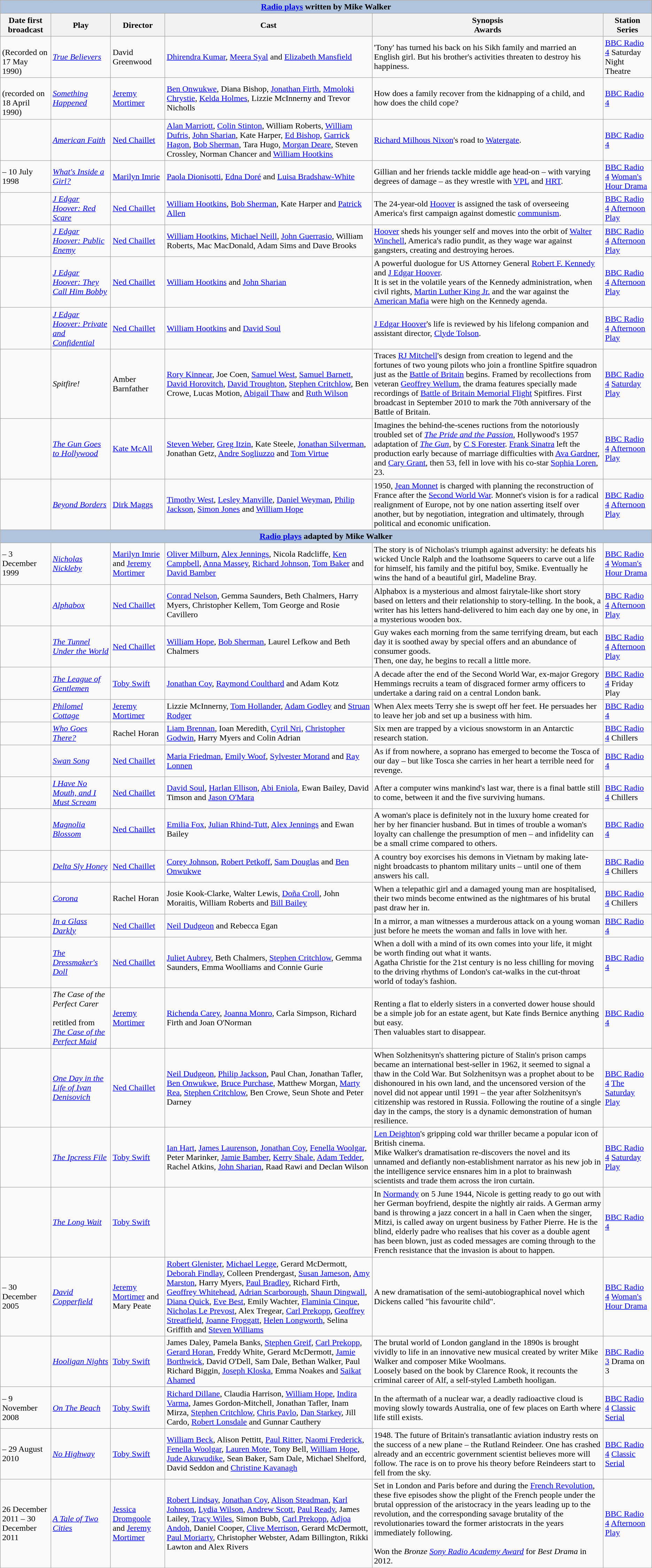<table class="wikitable sortable">
<tr>
<th colspan=6 style="background:#B0C4DE;"><a href='#'>Radio plays</a> written by Mike Walker</th>
</tr>
<tr>
<th>Date first broadcast</th>
<th>Play</th>
<th>Director</th>
<th>Cast</th>
<th>Synopsis<br>Awards</th>
<th>Station<br>Series<br></th>
</tr>
<tr id="True Believers">
<td><br>(Recorded on 17 May 1990)</td>
<td><em><a href='#'>True Believers</a></em></td>
<td>David Greenwood</td>
<td><a href='#'>Dhirendra Kumar</a>, <a href='#'>Meera Syal</a> and <a href='#'>Elizabeth Mansfield</a></td>
<td>'Tony' has turned his back on his Sikh family and married an English girl. But his brother's activities threaten to destroy his happiness.</td>
<td><a href='#'>BBC Radio 4</a> Saturday Night Theatre</td>
</tr>
<tr id="Something Happened">
<td><br>(recorded on 18 April 1990)</td>
<td><em><a href='#'>Something Happened</a></em></td>
<td><a href='#'>Jeremy Mortimer</a></td>
<td><a href='#'>Ben Onwukwe</a>, Diana Bishop, <a href='#'>Jonathan Firth</a>, <a href='#'>Mmoloki Chrystie</a>, <a href='#'>Kelda Holmes</a>, Lizzie McInnerny and Trevor Nicholls</td>
<td>How does a family recover from the kidnapping of a child, and how does the child cope?</td>
<td><a href='#'>BBC Radio 4</a></td>
</tr>
<tr id="American Faith">
<td></td>
<td><em><a href='#'>American Faith</a></em></td>
<td><a href='#'>Ned Chaillet</a></td>
<td><a href='#'>Alan Marriott</a>, <a href='#'>Colin Stinton</a>, William Roberts, <a href='#'>William Dufris</a>, <a href='#'>John Sharian</a>, Kate Harper, <a href='#'>Ed Bishop</a>, <a href='#'>Garrick Hagon</a>, <a href='#'>Bob Sherman</a>, Tara Hugo, <a href='#'>Morgan Deare</a>, Steven Crossley, Norman Chancer and <a href='#'>William Hootkins</a></td>
<td><a href='#'>Richard Milhous Nixon</a>'s road to <a href='#'>Watergate</a>.</td>
<td><a href='#'>BBC Radio 4</a></td>
</tr>
<tr id="What's Inside a Girl?">
<td> – 10 July 1998</td>
<td><em><a href='#'>What's Inside a Girl?</a></em></td>
<td><a href='#'>Marilyn Imrie</a></td>
<td><a href='#'>Paola Dionisotti</a>, <a href='#'>Edna Doré</a> and <a href='#'>Luisa Bradshaw-White</a></td>
<td>Gillian and her friends tackle middle age head-on – with varying degrees of damage – as they wrestle with <a href='#'>VPL</a> and <a href='#'>HRT</a>.</td>
<td><a href='#'>BBC Radio 4</a> <a href='#'>Woman's Hour Drama</a></td>
</tr>
<tr id="J Edgar Hoover: Red Scare">
<td></td>
<td><em><a href='#'>J Edgar Hoover: Red Scare</a></em></td>
<td><a href='#'>Ned Chaillet</a></td>
<td><a href='#'>William Hootkins</a>, <a href='#'>Bob Sherman</a>, Kate Harper and <a href='#'>Patrick Allen</a></td>
<td>The 24-year-old <a href='#'>Hoover</a> is assigned the task of overseeing America's first campaign against domestic <a href='#'>communism</a>.</td>
<td><a href='#'>BBC Radio 4</a> <a href='#'>Afternoon Play</a></td>
</tr>
<tr id="J Edgar Hoover: Public Enemy">
<td></td>
<td><em><a href='#'>J Edgar Hoover: Public Enemy</a></em></td>
<td><a href='#'>Ned Chaillet</a></td>
<td><a href='#'>William Hootkins</a>, <a href='#'>Michael Neill</a>, <a href='#'>John Guerrasio</a>, William Roberts, Mac MacDonald, Adam Sims and Dave Brooks</td>
<td><a href='#'>Hoover</a> sheds his younger self and moves into the orbit of <a href='#'>Walter Winchell</a>, America's radio pundit, as they wage war against gangsters, creating and destroying heroes.</td>
<td><a href='#'>BBC Radio 4</a> <a href='#'>Afternoon Play</a></td>
</tr>
<tr id="J Edgar Hoover: They Call Him Bobby">
<td></td>
<td><em><a href='#'>J Edgar Hoover: They Call Him Bobby</a></em></td>
<td><a href='#'>Ned Chaillet</a></td>
<td><a href='#'>William Hootkins</a> and <a href='#'>John Sharian</a></td>
<td>A powerful duologue for US Attorney General <a href='#'>Robert F. Kennedy</a> and <a href='#'>J Edgar Hoover</a>.<br>It is set in the volatile years of the Kennedy administration, when civil rights, <a href='#'>Martin Luther King Jr.</a> and the war against the <a href='#'>American Mafia</a> were high on the Kennedy agenda.</td>
<td><a href='#'>BBC Radio 4</a> <a href='#'>Afternoon Play</a></td>
</tr>
<tr id="J Edgar Hoover: Private and Confidential">
<td></td>
<td><em><a href='#'>J Edgar Hoover: Private and Confidential</a></em></td>
<td><a href='#'>Ned Chaillet</a></td>
<td><a href='#'>William Hootkins</a> and <a href='#'>David Soul</a></td>
<td><a href='#'>J Edgar Hoover</a>'s life is reviewed by his lifelong companion and assistant director, <a href='#'>Clyde Tolson</a>.</td>
<td><a href='#'>BBC Radio 4</a> <a href='#'>Afternoon Play</a></td>
</tr>
<tr id="Spitfire!">
<td></td>
<td><em>Spitfire!</em></td>
<td>Amber Barnfather</td>
<td><a href='#'>Rory Kinnear</a>, Joe Coen, <a href='#'>Samuel West</a>, <a href='#'>Samuel Barnett</a>, <a href='#'>David Horovitch</a>, <a href='#'>David Troughton</a>, <a href='#'>Stephen Critchlow</a>, Ben Crowe, Lucas Motion, <a href='#'>Abigail Thaw</a> and <a href='#'>Ruth Wilson</a></td>
<td>Traces <a href='#'>RJ Mitchell</a>'s design from creation to legend and the fortunes of two young pilots who join a frontline Spitfire squadron just as the <a href='#'>Battle of Britain</a> begins. Framed by recollections from veteran <a href='#'>Geoffrey Wellum</a>, the drama features specially made recordings of <a href='#'>Battle of Britain Memorial Flight</a> Spitfires. First broadcast in September 2010 to mark the 70th anniversary of the Battle of Britain.</td>
<td><a href='#'>BBC Radio 4</a> <a href='#'>Saturday Play</a></td>
</tr>
<tr id="The Gun Goes to Hollywood">
<td></td>
<td><em><a href='#'>The Gun Goes to Hollywood</a></em></td>
<td><a href='#'>Kate McAll</a></td>
<td><a href='#'>Steven Weber</a>, <a href='#'>Greg Itzin</a>, Kate Steele, <a href='#'>Jonathan Silverman</a>, Jonathan Getz, <a href='#'>Andre Sogliuzzo</a> and <a href='#'>Tom Virtue</a></td>
<td>Imagines the behind-the-scenes ructions from the notoriously troubled set of <em><a href='#'>The Pride and the Passion</a></em>, Hollywood's 1957 adaptation of <em><a href='#'>The Gun</a></em>, by <a href='#'>C S Forester</a>. <a href='#'>Frank Sinatra</a> left the production early because of marriage difficulties with <a href='#'>Ava Gardner</a>, and <a href='#'>Cary Grant</a>, then 53, fell in love with his co-star <a href='#'>Sophia Loren</a>, 23.</td>
<td><a href='#'>BBC Radio 4</a> <a href='#'>Afternoon Play</a></td>
</tr>
<tr id="Beyond Borders">
<td></td>
<td><em><a href='#'>Beyond Borders</a></em></td>
<td><a href='#'>Dirk Maggs</a></td>
<td><a href='#'>Timothy West</a>, <a href='#'>Lesley Manville</a>, <a href='#'>Daniel Weyman</a>, <a href='#'>Philip Jackson</a>, <a href='#'>Simon Jones</a> and <a href='#'>William Hope</a></td>
<td>1950, <a href='#'>Jean Monnet</a> is charged with planning the reconstruction of France after the <a href='#'>Second World War</a>.  Monnet's vision is for a radical realignment of Europe, not by one nation asserting itself over another, but by negotiation, integration and ultimately, through political and economic unification.</td>
<td><a href='#'>BBC Radio 4</a> <a href='#'>Afternoon Play</a></td>
</tr>
<tr align="center">
<th colspan=6 style="background:#B0C4DE;"><a href='#'>Radio plays</a> adapted by Mike Walker</th>
</tr>
<tr id="Nicholas Nickleby">
<td> – 3 December 1999</td>
<td><em><a href='#'>Nicholas Nickleby</a></em></td>
<td><a href='#'>Marilyn Imrie</a> and <a href='#'>Jeremy Mortimer</a></td>
<td><a href='#'>Oliver Milburn</a>, <a href='#'>Alex Jennings</a>, Nicola Radcliffe, <a href='#'>Ken Campbell</a>, <a href='#'>Anna Massey</a>, <a href='#'>Richard Johnson</a>, <a href='#'>Tom Baker</a> and <a href='#'>David Bamber</a></td>
<td>The story is of Nicholas's triumph against adversity: he defeats his wicked Uncle Ralph and the loathsome Squeers to carve out a life for himself, his family and the pitiful boy, Smike. Eventually he wins the hand of a beautiful girl, Madeline Bray.</td>
<td><a href='#'>BBC Radio 4</a> <a href='#'>Woman's Hour Drama</a></td>
</tr>
<tr id="Alphabox">
<td></td>
<td><em><a href='#'>Alphabox</a></em></td>
<td><a href='#'>Ned Chaillet</a></td>
<td><a href='#'>Conrad Nelson</a>, Gemma Saunders, Beth Chalmers, Harry Myers, Christopher Kellem, Tom George and Rosie Cavillero</td>
<td>Alphabox is a mysterious and almost fairytale-like short story based on letters and their relationship to story-telling. In the book, a writer has his letters hand-delivered to him each day one by one, in a mysterious wooden box.</td>
<td><a href='#'>BBC Radio 4</a> <a href='#'>Afternoon Play</a></td>
</tr>
<tr id="The Tunnel Under the World">
<td></td>
<td><em><a href='#'>The Tunnel Under the World</a></em></td>
<td><a href='#'>Ned Chaillet</a></td>
<td><a href='#'>William Hope</a>, <a href='#'>Bob Sherman</a>, Laurel Lefkow and Beth Chalmers</td>
<td>Guy wakes each morning from the same terrifying dream, but each day it is soothed away by special offers and an abundance of consumer goods.<br>Then, one day, he begins to recall a little more.</td>
<td><a href='#'>BBC Radio 4</a> <a href='#'>Afternoon Play</a></td>
</tr>
<tr id="The League of Gentlemen">
<td></td>
<td><em><a href='#'>The League of Gentlemen</a></em></td>
<td><a href='#'>Toby Swift</a></td>
<td><a href='#'>Jonathan Coy</a>, <a href='#'>Raymond Coulthard</a> and Adam Kotz</td>
<td>A decade after the end of the Second World War, ex-major Gregory Hemmings recruits a team of disgraced former army officers to undertake a daring raid on a central London bank.</td>
<td><a href='#'>BBC Radio 4</a> Friday Play</td>
</tr>
<tr id="Philomel Cottage">
<td></td>
<td><em><a href='#'>Philomel Cottage</a></em></td>
<td><a href='#'>Jeremy Mortimer</a></td>
<td>Lizzie McInnerny, <a href='#'>Tom Hollander</a>, <a href='#'>Adam Godley</a> and <a href='#'>Struan Rodger</a></td>
<td>When Alex meets Terry she is swept off her feet. He persuades her to leave her job and set up a business with him.</td>
<td><a href='#'>BBC Radio 4</a></td>
</tr>
<tr id="Who Goes There?">
<td></td>
<td><em><a href='#'>Who Goes There?</a></em></td>
<td>Rachel Horan</td>
<td><a href='#'>Liam Brennan</a>, Ioan Meredith, <a href='#'>Cyril Nri</a>, <a href='#'>Christopher Godwin</a>, Harry Myers and Colin Adrian</td>
<td>Six men are trapped by a vicious snowstorm in an Antarctic research station.</td>
<td><a href='#'>BBC Radio 4</a> Chillers</td>
</tr>
<tr id="Swan Song">
<td></td>
<td><em><a href='#'>Swan Song</a></em></td>
<td><a href='#'>Ned Chaillet</a></td>
<td><a href='#'>Maria Friedman</a>, <a href='#'>Emily Woof</a>, <a href='#'>Sylvester Morand</a> and <a href='#'>Ray Lonnen</a></td>
<td>As if from nowhere, a soprano has emerged to become the Tosca of our day – but like Tosca she carries in her heart a terrible need for revenge.</td>
<td><a href='#'>BBC Radio 4</a></td>
</tr>
<tr id="I Have No Mouth, and I Must Scream">
<td></td>
<td><em><a href='#'>I Have No Mouth, and I Must Scream</a></em></td>
<td><a href='#'>Ned Chaillet</a></td>
<td><a href='#'>David Soul</a>, <a href='#'>Harlan Ellison</a>, <a href='#'>Abi Eniola</a>, Ewan Bailey, David Timson and <a href='#'>Jason O'Mara</a></td>
<td>After a computer wins mankind's last war, there is a final battle still to come, between it and the five surviving humans.</td>
<td><a href='#'>BBC Radio 4</a> Chillers</td>
</tr>
<tr id="Magnolia Blossom">
<td></td>
<td><em><a href='#'>Magnolia Blossom</a></em></td>
<td><a href='#'>Ned Chaillet</a></td>
<td><a href='#'>Emilia Fox</a>, <a href='#'>Julian Rhind-Tutt</a>, <a href='#'>Alex Jennings</a> and Ewan Bailey</td>
<td>A woman's place is definitely not in the luxury home created for her by her financier husband. But in times of trouble a woman's loyalty can challenge the presumption of men – and infidelity can be a small crime compared to others.</td>
<td><a href='#'>BBC Radio 4</a></td>
</tr>
<tr id="Delta Sly Honey">
<td></td>
<td><em><a href='#'>Delta Sly Honey</a></em></td>
<td><a href='#'>Ned Chaillet</a></td>
<td><a href='#'>Corey Johnson</a>, <a href='#'>Robert Petkoff</a>, <a href='#'>Sam Douglas</a> and <a href='#'>Ben Onwukwe</a></td>
<td>A country boy exorcises his demons in Vietnam by making late-night broadcasts to phantom military units – until one of them answers his call.</td>
<td><a href='#'>BBC Radio 4</a> Chillers</td>
</tr>
<tr id="Corona">
<td></td>
<td><em><a href='#'>Corona</a></em></td>
<td>Rachel Horan</td>
<td>Josie Kook-Clarke, Walter Lewis, <a href='#'>Doña Croll</a>, John Moraitis, William Roberts and <a href='#'>Bill Bailey</a></td>
<td>When a telepathic girl and a damaged young man are hospitalised, their two minds become entwined as the nightmares of his brutal past draw her in.</td>
<td><a href='#'>BBC Radio 4</a> Chillers</td>
</tr>
<tr id="In a Glass Darkly">
<td></td>
<td><em><a href='#'>In a Glass Darkly</a></em></td>
<td><a href='#'>Ned Chaillet</a></td>
<td><a href='#'>Neil Dudgeon</a> and Rebecca Egan</td>
<td>In a mirror, a man witnesses a murderous attack on a young woman just before he meets the woman and falls in love with her.</td>
<td><a href='#'>BBC Radio 4</a></td>
</tr>
<tr id="The Dressmaker's Doll">
<td></td>
<td><em><a href='#'>The Dressmaker's Doll</a></em></td>
<td><a href='#'>Ned Chaillet</a></td>
<td><a href='#'>Juliet Aubrey</a>, Beth Chalmers, <a href='#'>Stephen Critchlow</a>, Gemma Saunders, Emma Woolliams and Connie Gurie</td>
<td>When a doll with a mind of its own comes into your life, it might be worth finding out what it wants.<br>Agatha Christie for the 21st century is no less chilling for moving to the driving rhythms of London's cat-walks in the cut-throat world of today's fashion.</td>
<td><a href='#'>BBC Radio 4</a></td>
</tr>
<tr id="The Case of the Perfect Carer">
<td></td>
<td><em>The Case of the Perfect Carer</em><br><br>retitled from <em><a href='#'>The Case of the Perfect Maid</a></em></td>
<td><a href='#'>Jeremy Mortimer</a></td>
<td><a href='#'>Richenda Carey</a>, <a href='#'>Joanna Monro</a>, Carla Simpson, Richard Firth and Joan O'Norman</td>
<td>Renting a flat to elderly sisters in a converted dower house should be a simple job for an estate agent, but Kate finds Bernice anything but easy.<br>Then valuables start to disappear.</td>
<td><a href='#'>BBC Radio 4</a></td>
</tr>
<tr id="One Day in the Life of Ivan Denisovich">
<td></td>
<td><em><a href='#'>One Day in the Life of Ivan Denisovich</a></em></td>
<td><a href='#'>Ned Chaillet</a></td>
<td><a href='#'>Neil Dudgeon</a>, <a href='#'>Philip Jackson</a>, Paul Chan, Jonathan Tafler, <a href='#'>Ben Onwukwe</a>, <a href='#'>Bruce Purchase</a>, Matthew Morgan, <a href='#'>Marty Rea</a>, <a href='#'>Stephen Critchlow</a>, Ben Crowe, Seun Shote and Peter Darney</td>
<td>When Solzhenitsyn's shattering picture of Stalin's prison camps became an international best-seller in 1962, it seemed to signal a thaw in the Cold War. But Solzhenitsyn was a prophet about to be dishonoured in his own land, and the uncensored version of the novel did not appear until 1991 – the year after Solzhenitsyn's citizenship was restored in Russia. Following the routine of a single day in the camps, the story is a dynamic demonstration of human resilience.</td>
<td><a href='#'>BBC Radio 4</a> <a href='#'>The Saturday Play</a></td>
</tr>
<tr id="The Ipcress File">
<td></td>
<td><em><a href='#'>The Ipcress File</a></em></td>
<td><a href='#'>Toby Swift</a></td>
<td><a href='#'>Ian Hart</a>, <a href='#'>James Laurenson</a>, <a href='#'>Jonathan Coy</a>, <a href='#'>Fenella Woolgar</a>, Peter Marinker, <a href='#'>Jamie Bamber</a>, <a href='#'>Kerry Shale</a>, <a href='#'>Adam Tedder</a>, Rachel Atkins, <a href='#'>John Sharian</a>, Raad Rawi and Declan Wilson</td>
<td><a href='#'>Len Deighton</a>'s gripping cold war thriller became a popular icon of British cinema.<br>Mike Walker's dramatisation re-discovers the novel and its unnamed and defiantly non-establishment narrator as his new job in the intelligence service ensnares him in a plot to brainwash scientists and trade them across the iron curtain.</td>
<td><a href='#'>BBC Radio 4</a> <a href='#'>Saturday Play</a></td>
</tr>
<tr id="The Long Wait">
<td></td>
<td><em><a href='#'>The Long Wait</a></em></td>
<td><a href='#'>Toby Swift</a></td>
<td></td>
<td>In <a href='#'>Normandy</a> on 5 June 1944, Nicole is getting ready to go out with her German boyfriend, despite the nightly air raids. A German army band is throwing a jazz concert in a hall in Caen when the singer, Mitzi, is called away on urgent business by Father Pierre. He is the blind, elderly padre who realises that his cover as a double agent has been blown, just as coded messages are coming through to the French resistance that the invasion is about to happen.</td>
<td><a href='#'>BBC Radio 4</a></td>
</tr>
<tr id="David Copperfield">
<td> – 30 December 2005</td>
<td><em><a href='#'>David Copperfield</a></em></td>
<td><a href='#'>Jeremy Mortimer</a> and Mary Peate</td>
<td><a href='#'>Robert Glenister</a>, <a href='#'>Michael Legge</a>, Gerard McDermott, <a href='#'>Deborah Findlay</a>, Colleen Prendergast, <a href='#'>Susan Jameson</a>, <a href='#'>Amy Marston</a>, Harry Myers, <a href='#'>Paul Bradley</a>, Richard Firth, <a href='#'>Geoffrey Whitehead</a>, <a href='#'>Adrian Scarborough</a>, <a href='#'>Shaun Dingwall</a>, <a href='#'>Diana Quick</a>, <a href='#'>Eve Best</a>, Emily Wachter, <a href='#'>Flaminia Cinque</a>, <a href='#'>Nicholas Le Prevost</a>, Alex Tregear, <a href='#'>Carl Prekopp</a>, <a href='#'>Geoffrey Streatfield</a>, <a href='#'>Joanne Froggatt</a>, <a href='#'>Helen Longworth</a>, Selina Griffith and <a href='#'>Steven Williams</a></td>
<td>A new dramatisation of the semi-autobiographical novel which Dickens called "his favourite child".</td>
<td><a href='#'>BBC Radio 4</a> <a href='#'>Woman's Hour Drama</a></td>
</tr>
<tr id="Hooligan Nights">
<td></td>
<td><em><a href='#'>Hooligan Nights</a></em></td>
<td><a href='#'>Toby Swift</a></td>
<td>James Daley, Pamela Banks, <a href='#'>Stephen Greif</a>, <a href='#'>Carl Prekopp</a>, <a href='#'>Gerard Horan</a>, Freddy White, Gerard McDermott, <a href='#'>Jamie Borthwick</a>, David O'Dell, Sam Dale, Bethan Walker, Paul Richard Biggin, <a href='#'>Joseph Kloska</a>, Emma Noakes and <a href='#'>Saikat Ahamed</a></td>
<td>The brutal world of London gangland in the 1890s is brought vividly to life in an innovative new musical created by writer Mike Walker and composer Mike Woolmans.<br>Loosely based on the book by Clarence Rook, it recounts the criminal career of Alf, a self-styled Lambeth hooligan.</td>
<td><a href='#'>BBC Radio 3</a> Drama on 3</td>
</tr>
<tr id="On The Beach">
<td> – 9 November 2008</td>
<td><em><a href='#'>On The Beach</a></em></td>
<td><a href='#'>Toby Swift</a></td>
<td><a href='#'>Richard Dillane</a>, Claudia Harrison, <a href='#'>William Hope</a>, <a href='#'>Indira Varma</a>, James Gordon-Mitchell, Jonathan Tafler, Inam Mirza, <a href='#'>Stephen Critchlow</a>, <a href='#'>Chris Pavlo</a>, <a href='#'>Dan Starkey</a>, Jill Cardo, <a href='#'>Robert Lonsdale</a> and Gunnar Cauthery</td>
<td>In the aftermath of a nuclear war, a deadly radioactive cloud is moving slowly towards Australia, one of few places on Earth where life still exists.</td>
<td><a href='#'>BBC Radio 4</a> <a href='#'>Classic Serial</a></td>
</tr>
<tr id="No Highway">
<td> – 29 August 2010</td>
<td><em><a href='#'>No Highway</a></em></td>
<td><a href='#'>Toby Swift</a></td>
<td><a href='#'>William Beck</a>, Alison Pettitt, <a href='#'>Paul Ritter</a>, <a href='#'>Naomi Frederick</a>, <a href='#'>Fenella Woolgar</a>, <a href='#'>Lauren Mote</a>, Tony Bell, <a href='#'>William Hope</a>, <a href='#'>Jude Akuwudike</a>, Sean Baker, Sam Dale, Michael Shelford, David Seddon and <a href='#'>Christine Kavanagh</a></td>
<td>1948. The future of Britain's transatlantic aviation industry rests on the success of a new plane – the Rutland Reindeer. One has crashed already and an eccentric government scientist believes more will follow. The race is on to prove his theory before Reindeers start to fell from the sky.</td>
<td><a href='#'>BBC Radio 4</a> <a href='#'>Classic Serial</a></td>
</tr>
<tr id="A Tale of Two Cities">
<td>26 December 2011 – 30 December 2011</td>
<td><em><a href='#'>A Tale of Two Cities</a></em></td>
<td><a href='#'>Jessica Dromgoole</a> and <a href='#'>Jeremy Mortimer</a></td>
<td><a href='#'>Robert Lindsay</a>, <a href='#'>Jonathan Coy</a>, <a href='#'>Alison Steadman</a>, <a href='#'>Karl Johnson</a>, <a href='#'>Lydia Wilson</a>, <a href='#'>Andrew Scott</a>, <a href='#'>Paul Ready</a>, James Lailey, <a href='#'>Tracy Wiles</a>, Simon Bubb, <a href='#'>Carl Prekopp</a>, <a href='#'>Adjoa Andoh</a>, Daniel Cooper, <a href='#'>Clive Merrison</a>, Gerard McDermott, <a href='#'>Paul Moriarty</a>, Christopher Webster, Adam Billington, Rikki Lawton and Alex Rivers</td>
<td>Set in London and Paris before and during the <a href='#'>French Revolution</a>, these five episodes show the plight of the French people under the brutal oppression of the aristocracy in the years leading up to the revolution, and the corresponding savage brutality of the revolutionaries toward the former aristocrats in the years immediately following.<br><br>Won the <em>Bronze <a href='#'>Sony Radio Academy Award</a></em> for <em>Best Drama</em> in 2012.</td>
<td><a href='#'>BBC Radio 4</a> <a href='#'>Afternoon Play</a><br></td>
</tr>
<tr>
</tr>
</table>
